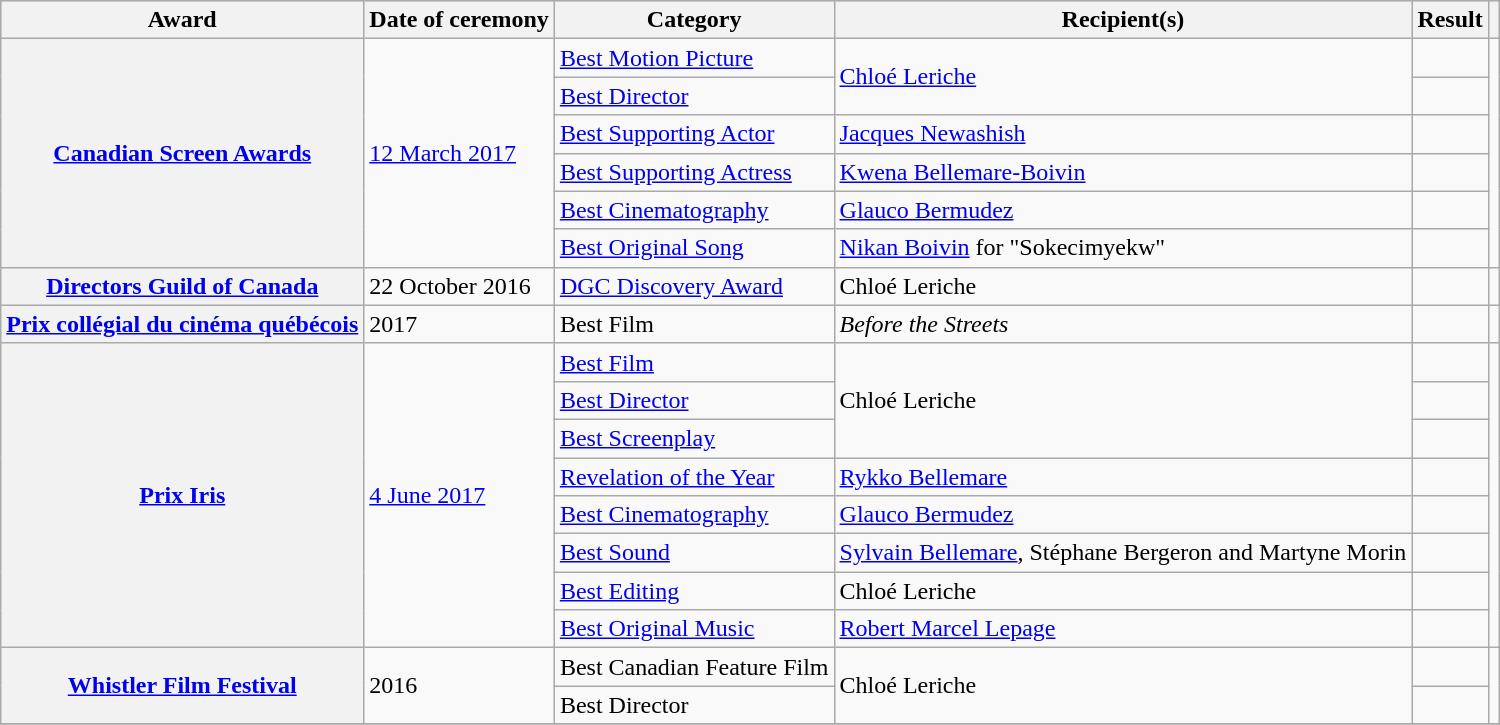<table class="wikitable plainrowheaders sortable">
<tr style="background:#ccc; text-align:center;">
<th scope="col">Award</th>
<th scope="col">Date of ceremony</th>
<th scope="col">Category</th>
<th scope="col">Recipient(s)</th>
<th scope="col">Result</th>
<th scope="col" class="unsortable"></th>
</tr>
<tr>
<th scope="row" rowspan=6><a href='#'>Canadian Screen Awards</a></th>
<td rowspan=6><a href='#'>12 March 2017</a></td>
<td><a href='#'>Best Motion Picture</a></td>
<td rowspan=2><a href='#'>Chloé Leriche</a></td>
<td></td>
<td style="text-align:center;" rowspan=6></td>
</tr>
<tr>
<td><a href='#'>Best Director</a></td>
<td></td>
</tr>
<tr>
<td><a href='#'>Best Supporting Actor</a></td>
<td><a href='#'>Jacques Newashish</a></td>
<td></td>
</tr>
<tr>
<td><a href='#'>Best Supporting Actress</a></td>
<td><a href='#'>Kwena Bellemare-Boivin</a></td>
<td></td>
</tr>
<tr>
<td><a href='#'>Best Cinematography</a></td>
<td><a href='#'>Glauco Bermudez</a></td>
<td></td>
</tr>
<tr>
<td><a href='#'>Best Original Song</a></td>
<td><a href='#'>Nikan Boivin</a> for "Sokecimyekw"</td>
<td></td>
</tr>
<tr>
<th scope="row"><a href='#'>Directors Guild of Canada</a></th>
<td rowspan=1>22 October 2016</td>
<td><a href='#'>DGC Discovery Award</a></td>
<td>Chloé Leriche</td>
<td></td>
<td style="text-align:center;" rowspan=1></td>
</tr>
<tr>
<th scope="row"><a href='#'>Prix collégial du cinéma québécois</a></th>
<td>2017</td>
<td>Best Film</td>
<td><em>Before the Streets</em></td>
<td></td>
<td style="text-align:center;"></td>
</tr>
<tr>
<th scope="row" rowspan=8><a href='#'>Prix Iris</a></th>
<td rowspan=8><a href='#'>4 June 2017</a></td>
<td><a href='#'>Best Film</a></td>
<td rowspan=3>Chloé Leriche</td>
<td></td>
<td style="text-align:center;" rowspan=8></td>
</tr>
<tr>
<td><a href='#'>Best Director</a></td>
<td></td>
</tr>
<tr>
<td><a href='#'>Best Screenplay</a></td>
<td></td>
</tr>
<tr>
<td><a href='#'>Revelation of the Year</a></td>
<td><a href='#'>Rykko Bellemare</a></td>
<td></td>
</tr>
<tr>
<td><a href='#'>Best Cinematography</a></td>
<td><a href='#'>Glauco Bermudez</a></td>
<td></td>
</tr>
<tr>
<td><a href='#'>Best Sound</a></td>
<td><a href='#'>Sylvain Bellemare</a>, Stéphane Bergeron and Martyne Morin</td>
<td></td>
</tr>
<tr>
<td><a href='#'>Best Editing</a></td>
<td>Chloé Leriche</td>
<td></td>
</tr>
<tr>
<td><a href='#'>Best Original Music</a></td>
<td><a href='#'>Robert Marcel Lepage</a></td>
<td></td>
</tr>
<tr>
<th scope="row" rowspan=2><a href='#'>Whistler Film Festival</a></th>
<td rowspan=2>2016</td>
<td>Best Canadian Feature Film</td>
<td rowspan=2>Chloé Leriche</td>
<td></td>
<td style="text-align:center;" rowspan=2></td>
</tr>
<tr>
<td>Best Director</td>
<td></td>
</tr>
<tr>
</tr>
</table>
